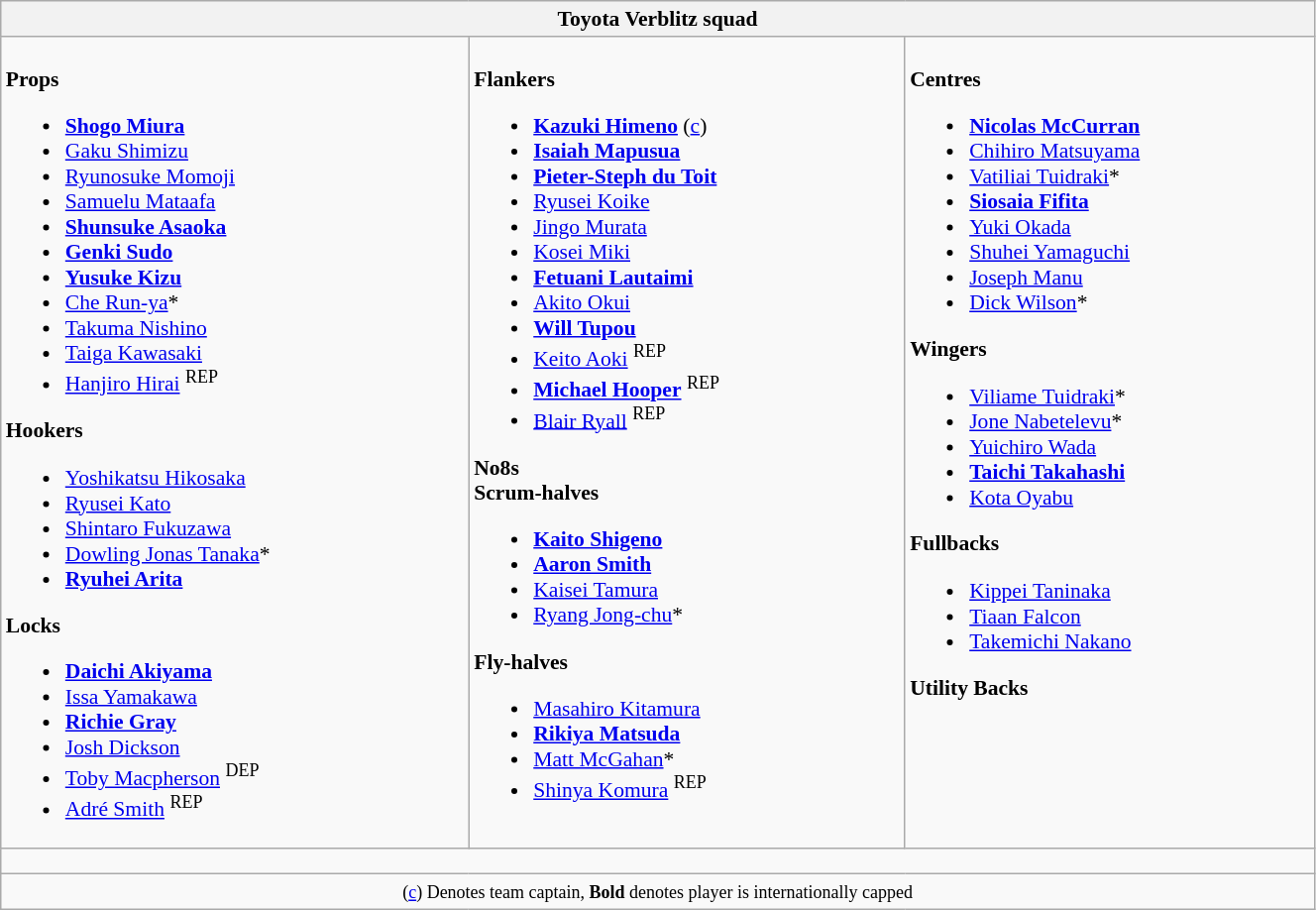<table class="wikitable" style="text-align:left; font-size:90%; width:70%">
<tr>
<th colspan="100%">Toyota Verblitz squad</th>
</tr>
<tr valign="top">
<td><br><strong>Props</strong><ul><li> <strong><a href='#'>Shogo Miura</a></strong></li><li> <a href='#'>Gaku Shimizu</a></li><li> <a href='#'>Ryunosuke Momoji</a></li><li> <a href='#'>Samuelu Mataafa</a></li><li> <strong><a href='#'>Shunsuke Asaoka</a></strong></li><li> <strong><a href='#'>Genki Sudo</a></strong></li><li> <strong><a href='#'>Yusuke Kizu</a></strong></li><li> <a href='#'>Che Run-ya</a>*</li><li> <a href='#'>Takuma Nishino</a></li><li> <a href='#'>Taiga Kawasaki</a></li><li> <a href='#'>Hanjiro Hirai</a> <sup>REP</sup></li></ul><strong>Hookers</strong><ul><li> <a href='#'>Yoshikatsu Hikosaka</a></li><li> <a href='#'>Ryusei Kato</a></li><li> <a href='#'>Shintaro Fukuzawa</a></li><li> <a href='#'>Dowling Jonas Tanaka</a>*</li><li> <strong><a href='#'>Ryuhei Arita</a></strong></li></ul><strong>Locks</strong><ul><li> <strong><a href='#'>Daichi Akiyama</a></strong></li><li> <a href='#'>Issa Yamakawa</a></li><li> <strong><a href='#'>Richie Gray</a></strong></li><li> <a href='#'>Josh Dickson</a></li><li> <a href='#'>Toby Macpherson</a> <sup>DEP</sup> </li><li> <a href='#'>Adré Smith</a> <sup>REP</sup></li></ul></td>
<td><br><strong>Flankers</strong><ul><li> <strong><a href='#'>Kazuki Himeno</a></strong> (<a href='#'>c</a>)</li><li> <strong><a href='#'>Isaiah Mapusua</a></strong></li><li> <strong><a href='#'>Pieter-Steph du Toit</a></strong></li><li> <a href='#'>Ryusei Koike</a></li><li> <a href='#'>Jingo Murata</a></li><li> <a href='#'>Kosei Miki</a></li><li> <strong><a href='#'>Fetuani Lautaimi</a></strong></li><li> <a href='#'>Akito Okui</a></li><li> <strong><a href='#'>Will Tupou</a></strong></li><li> <a href='#'>Keito Aoki</a> <sup>REP</sup></li><li> <strong><a href='#'>Michael Hooper</a></strong> <sup>REP</sup></li><li> <a href='#'>Blair Ryall</a> <sup>REP</sup></li></ul><strong>No8s</strong><br><strong>Scrum-halves</strong><ul><li> <strong><a href='#'>Kaito Shigeno</a></strong></li><li> <strong><a href='#'>Aaron Smith</a></strong></li><li> <a href='#'>Kaisei Tamura</a></li><li> <a href='#'>Ryang Jong-chu</a>*</li></ul><strong>Fly-halves</strong><ul><li> <a href='#'>Masahiro Kitamura</a></li><li> <strong><a href='#'>Rikiya Matsuda</a></strong></li><li> <a href='#'>Matt McGahan</a>*</li><li> <a href='#'>Shinya Komura</a> <sup>REP</sup></li></ul></td>
<td><br><strong>Centres</strong><ul><li> <strong><a href='#'>Nicolas McCurran</a></strong></li><li> <a href='#'>Chihiro Matsuyama</a></li><li> <a href='#'>Vatiliai Tuidraki</a>*</li><li> <strong><a href='#'>Siosaia Fifita</a></strong></li><li> <a href='#'>Yuki Okada</a></li><li> <a href='#'>Shuhei Yamaguchi</a></li><li> <a href='#'>Joseph Manu</a></li><li> <a href='#'>Dick Wilson</a>*</li></ul><strong>Wingers</strong><ul><li> <a href='#'>Viliame Tuidraki</a>*</li><li> <a href='#'>Jone Nabetelevu</a>*</li><li> <a href='#'>Yuichiro Wada</a></li><li> <strong><a href='#'>Taichi Takahashi</a></strong></li><li> <a href='#'>Kota Oyabu</a></li></ul><strong>Fullbacks</strong><ul><li> <a href='#'>Kippei Taninaka</a></li><li> <a href='#'>Tiaan Falcon</a></li><li> <a href='#'>Takemichi Nakano</a></li></ul><strong> Utility Backs</strong></td>
</tr>
<tr>
<td colspan="100%" style="height: 10px;"></td>
</tr>
<tr>
<td colspan="100%" style="text-align:center;"><small> (<a href='#'>c</a>) Denotes team captain, <strong>Bold</strong> denotes player is internationally capped</small></td>
</tr>
</table>
